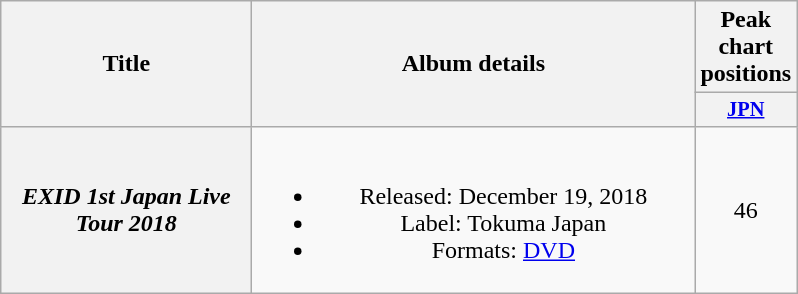<table class="wikitable plainrowheaders" style="text-align:center">
<tr>
<th scope="col" rowspan="2" style="width:10em">Title</th>
<th scope="col" rowspan="2" style="width:18em">Album details</th>
<th scope="col">Peak chart positions</th>
</tr>
<tr>
<th scope="col" style="width:3em;font-size:85%"><a href='#'>JPN</a><br></th>
</tr>
<tr>
<th scope="row"><em>EXID 1st Japan Live Tour 2018</em></th>
<td><br><ul><li>Released: December 19, 2018</li><li>Label: Tokuma Japan</li><li>Formats: <a href='#'>DVD</a></li></ul></td>
<td>46</td>
</tr>
</table>
